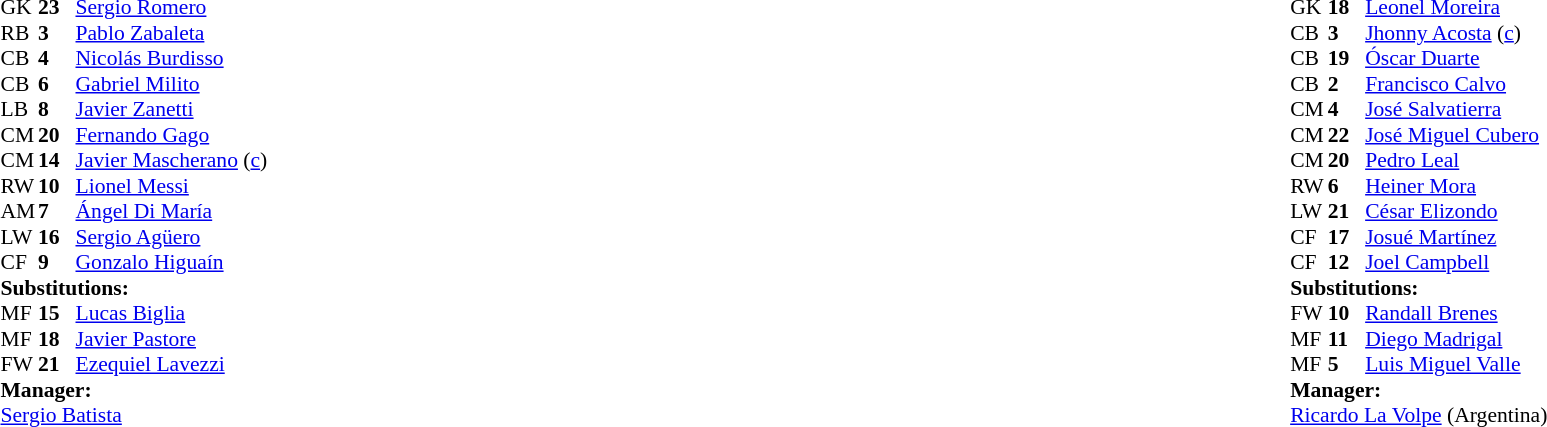<table width="100%">
<tr>
<td valign="top" width="50%"><br><table style="font-size: 90%" cellspacing="0" cellpadding="0">
<tr>
<th width="25"></th>
<th width="25"></th>
</tr>
<tr>
<td>GK</td>
<td><strong>23</strong></td>
<td><a href='#'>Sergio Romero</a></td>
</tr>
<tr>
<td>RB</td>
<td><strong>3</strong></td>
<td><a href='#'>Pablo Zabaleta</a></td>
</tr>
<tr>
<td>CB</td>
<td><strong>4</strong></td>
<td><a href='#'>Nicolás Burdisso</a></td>
</tr>
<tr>
<td>CB</td>
<td><strong>6</strong></td>
<td><a href='#'>Gabriel Milito</a></td>
<td></td>
</tr>
<tr>
<td>LB</td>
<td><strong>8</strong></td>
<td><a href='#'>Javier Zanetti</a></td>
<td></td>
</tr>
<tr>
<td>CM</td>
<td><strong>20</strong></td>
<td><a href='#'>Fernando Gago</a></td>
</tr>
<tr>
<td>CM</td>
<td><strong>14</strong></td>
<td><a href='#'>Javier Mascherano</a> (<a href='#'>c</a>)</td>
</tr>
<tr>
<td>RW</td>
<td><strong>10</strong></td>
<td><a href='#'>Lionel Messi</a></td>
</tr>
<tr>
<td>AM</td>
<td><strong>7</strong></td>
<td><a href='#'>Ángel Di María</a></td>
<td></td>
<td></td>
</tr>
<tr>
<td>LW</td>
<td><strong>16</strong></td>
<td><a href='#'>Sergio Agüero</a></td>
<td></td>
<td></td>
</tr>
<tr>
<td>CF</td>
<td><strong>9</strong></td>
<td><a href='#'>Gonzalo Higuaín</a></td>
<td></td>
<td></td>
</tr>
<tr>
<td colspan=3><strong>Substitutions:</strong></td>
</tr>
<tr>
<td>MF</td>
<td><strong>15</strong></td>
<td><a href='#'>Lucas Biglia</a></td>
<td></td>
<td></td>
</tr>
<tr>
<td>MF</td>
<td><strong>18</strong></td>
<td><a href='#'>Javier Pastore</a></td>
<td></td>
<td></td>
</tr>
<tr>
<td>FW</td>
<td><strong>21</strong></td>
<td><a href='#'>Ezequiel Lavezzi</a></td>
<td></td>
<td></td>
</tr>
<tr>
<td colspan=3><strong>Manager:</strong></td>
</tr>
<tr>
<td colspan=3><a href='#'>Sergio Batista</a></td>
</tr>
</table>
</td>
<td valign="top"></td>
<td valign="top" width="50%"><br><table style="font-size: 90%" cellspacing="0" cellpadding="0" align="center">
<tr>
<th width="25"></th>
<th width="25"></th>
</tr>
<tr>
<td>GK</td>
<td><strong>18</strong></td>
<td><a href='#'>Leonel Moreira</a></td>
</tr>
<tr>
<td>CB</td>
<td><strong>3</strong></td>
<td><a href='#'>Jhonny Acosta</a> (<a href='#'>c</a>)</td>
</tr>
<tr>
<td>CB</td>
<td><strong>19</strong></td>
<td><a href='#'>Óscar Duarte</a></td>
<td></td>
</tr>
<tr>
<td>CB</td>
<td><strong>2</strong></td>
<td><a href='#'>Francisco Calvo</a></td>
<td></td>
<td></td>
</tr>
<tr>
<td>CM</td>
<td><strong>4</strong></td>
<td><a href='#'>José Salvatierra</a></td>
</tr>
<tr>
<td>CM</td>
<td><strong>22</strong></td>
<td><a href='#'>José Miguel Cubero</a></td>
</tr>
<tr>
<td>CM</td>
<td><strong>20</strong></td>
<td><a href='#'>Pedro Leal</a></td>
</tr>
<tr>
<td>RW</td>
<td><strong>6</strong></td>
<td><a href='#'>Heiner Mora</a></td>
</tr>
<tr>
<td>LW</td>
<td><strong>21</strong></td>
<td><a href='#'>César Elizondo</a></td>
<td></td>
<td></td>
</tr>
<tr>
<td>CF</td>
<td><strong>17</strong></td>
<td><a href='#'>Josué Martínez</a></td>
<td></td>
<td></td>
</tr>
<tr>
<td>CF</td>
<td><strong>12</strong></td>
<td><a href='#'>Joel Campbell</a></td>
</tr>
<tr>
<td colspan=3><strong>Substitutions:</strong></td>
</tr>
<tr>
<td>FW</td>
<td><strong>10</strong></td>
<td><a href='#'>Randall Brenes</a></td>
<td></td>
<td></td>
</tr>
<tr>
<td>MF</td>
<td><strong>11</strong></td>
<td><a href='#'>Diego Madrigal</a></td>
<td></td>
<td></td>
</tr>
<tr>
<td>MF</td>
<td><strong>5</strong></td>
<td><a href='#'>Luis Miguel Valle</a></td>
<td></td>
<td></td>
</tr>
<tr>
<td colspan=3><strong>Manager:</strong></td>
</tr>
<tr>
<td colspan=3><a href='#'>Ricardo La Volpe</a> (Argentina)</td>
</tr>
</table>
</td>
</tr>
</table>
